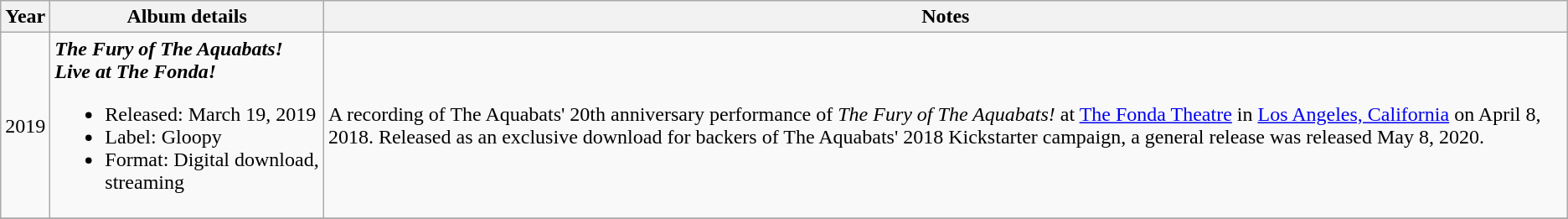<table class="wikitable">
<tr>
<th rowspan="1">Year</th>
<th rowspan="1">Album details</th>
<th colspan="1">Notes</th>
</tr>
<tr>
<td>2019</td>
<td><strong><em>The Fury of The Aquabats! Live at The Fonda!</em></strong><br><ul><li>Released: March 19, 2019</li><li>Label: Gloopy</li><li>Format: Digital download, streaming</li></ul></td>
<td>A recording of The Aquabats' 20th anniversary performance of <em>The Fury of The Aquabats!</em> at <a href='#'>The Fonda Theatre</a> in <a href='#'>Los Angeles, California</a> on April 8, 2018. Released as an exclusive download for backers of The Aquabats' 2018 Kickstarter campaign, a general release was released May 8, 2020.</td>
</tr>
<tr>
</tr>
</table>
